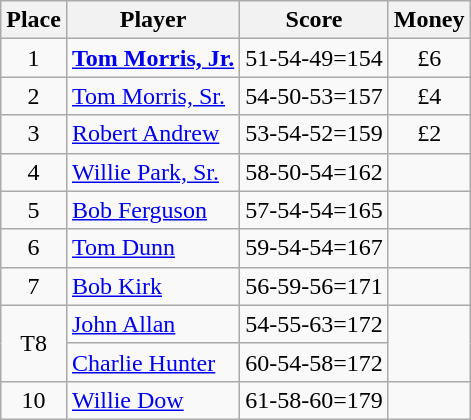<table class=wikitable>
<tr>
<th>Place</th>
<th>Player</th>
<th>Score</th>
<th>Money</th>
</tr>
<tr>
<td align=center>1</td>
<td> <strong><a href='#'>Tom Morris, Jr.</a></strong></td>
<td>51-54-49=154</td>
<td align=center>£6</td>
</tr>
<tr>
<td align=center>2</td>
<td> <a href='#'>Tom Morris, Sr.</a></td>
<td>54-50-53=157</td>
<td align=center>£4</td>
</tr>
<tr>
<td align=center>3</td>
<td> <a href='#'>Robert Andrew</a></td>
<td>53-54-52=159</td>
<td align=center>£2</td>
</tr>
<tr>
<td align=center>4</td>
<td> <a href='#'>Willie Park, Sr.</a></td>
<td>58-50-54=162</td>
<td></td>
</tr>
<tr>
<td align=center>5</td>
<td> <a href='#'>Bob Ferguson</a></td>
<td>57-54-54=165</td>
<td></td>
</tr>
<tr>
<td align=center>6</td>
<td> <a href='#'>Tom Dunn</a></td>
<td>59-54-54=167</td>
<td></td>
</tr>
<tr>
<td align=center>7</td>
<td> <a href='#'>Bob Kirk</a></td>
<td>56-59-56=171</td>
<td></td>
</tr>
<tr>
<td rowspan=2 align=center>T8</td>
<td> <a href='#'>John Allan</a></td>
<td>54-55-63=172</td>
<td rowspan=2 align=center></td>
</tr>
<tr>
<td> <a href='#'>Charlie Hunter</a></td>
<td>60-54-58=172</td>
</tr>
<tr>
<td align=center>10</td>
<td> <a href='#'>Willie Dow</a></td>
<td>61-58-60=179</td>
<td></td>
</tr>
</table>
